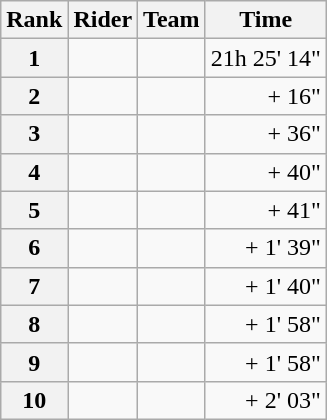<table class="wikitable" margin-bottom:0;">
<tr>
<th scope="col">Rank</th>
<th scope="col">Rider</th>
<th scope="col">Team</th>
<th scope="col">Time</th>
</tr>
<tr>
<th scope="row">1</th>
<td> </td>
<td></td>
<td align="right">21h 25' 14"</td>
</tr>
<tr>
<th scope="row">2</th>
<td> </td>
<td></td>
<td align="right">+ 16"</td>
</tr>
<tr>
<th scope="row">3</th>
<td></td>
<td></td>
<td align="right">+ 36"</td>
</tr>
<tr>
<th scope="row">4</th>
<td></td>
<td></td>
<td align="right">+ 40"</td>
</tr>
<tr>
<th scope="row">5</th>
<td></td>
<td></td>
<td align="right">+ 41"</td>
</tr>
<tr>
<th scope="row">6</th>
<td></td>
<td></td>
<td align="right">+ 1' 39"</td>
</tr>
<tr>
<th scope="row">7</th>
<td></td>
<td></td>
<td align="right">+ 1' 40"</td>
</tr>
<tr>
<th scope="row">8</th>
<td></td>
<td></td>
<td align="right">+ 1' 58"</td>
</tr>
<tr>
<th scope="row">9</th>
<td></td>
<td></td>
<td align="right">+ 1' 58"</td>
</tr>
<tr>
<th scope="row">10</th>
<td></td>
<td></td>
<td align="right">+ 2' 03"</td>
</tr>
</table>
